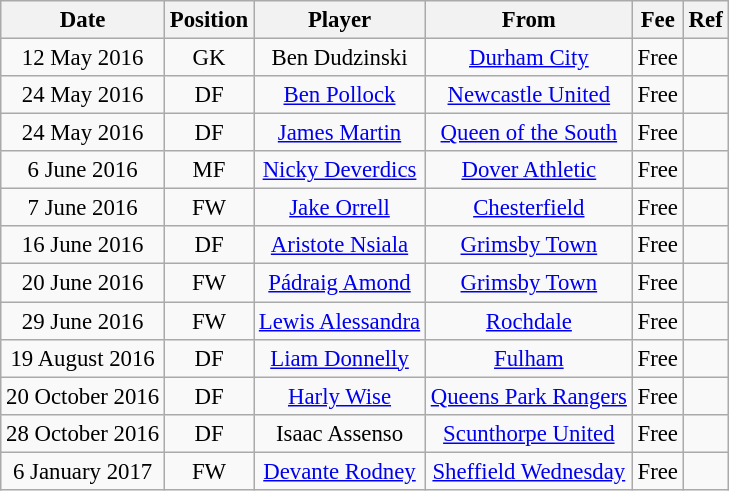<table class="wikitable" style="font-size: 95%; text-align: center;">
<tr>
<th>Date</th>
<th>Position</th>
<th>Player</th>
<th>From</th>
<th>Fee</th>
<th>Ref</th>
</tr>
<tr>
<td>12 May 2016</td>
<td>GK</td>
<td>Ben Dudzinski</td>
<td><a href='#'>Durham City</a></td>
<td>Free</td>
<td></td>
</tr>
<tr>
<td>24 May 2016</td>
<td>DF</td>
<td><a href='#'>Ben Pollock</a></td>
<td><a href='#'>Newcastle United</a></td>
<td>Free</td>
<td></td>
</tr>
<tr>
<td>24 May 2016</td>
<td>DF</td>
<td><a href='#'>James Martin</a></td>
<td><a href='#'>Queen of the South</a></td>
<td>Free</td>
<td></td>
</tr>
<tr>
<td>6 June 2016</td>
<td>MF</td>
<td><a href='#'>Nicky Deverdics</a></td>
<td><a href='#'>Dover Athletic</a></td>
<td>Free</td>
<td></td>
</tr>
<tr>
<td>7 June 2016</td>
<td>FW</td>
<td><a href='#'>Jake Orrell</a></td>
<td><a href='#'>Chesterfield</a></td>
<td>Free</td>
<td></td>
</tr>
<tr>
<td>16 June 2016</td>
<td>DF</td>
<td><a href='#'>Aristote Nsiala</a></td>
<td><a href='#'>Grimsby Town</a></td>
<td>Free</td>
<td></td>
</tr>
<tr>
<td>20 June 2016</td>
<td>FW</td>
<td><a href='#'>Pádraig Amond</a></td>
<td><a href='#'>Grimsby Town</a></td>
<td>Free</td>
<td></td>
</tr>
<tr>
<td>29 June 2016</td>
<td>FW</td>
<td><a href='#'>Lewis Alessandra</a></td>
<td><a href='#'>Rochdale</a></td>
<td>Free</td>
<td></td>
</tr>
<tr>
<td>19 August 2016</td>
<td>DF</td>
<td><a href='#'>Liam Donnelly</a></td>
<td><a href='#'>Fulham</a></td>
<td>Free</td>
<td></td>
</tr>
<tr>
<td>20 October 2016</td>
<td>DF</td>
<td><a href='#'>Harly Wise</a></td>
<td><a href='#'>Queens Park Rangers</a></td>
<td>Free</td>
<td></td>
</tr>
<tr>
<td>28 October 2016</td>
<td>DF</td>
<td>Isaac Assenso</td>
<td><a href='#'>Scunthorpe United</a></td>
<td>Free</td>
<td></td>
</tr>
<tr>
<td>6 January 2017</td>
<td>FW</td>
<td><a href='#'>Devante Rodney</a></td>
<td><a href='#'>Sheffield Wednesday</a></td>
<td>Free</td>
<td></td>
</tr>
</table>
